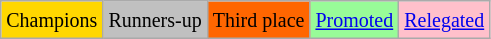<table class="wikitable">
<tr>
<td bgcolor=gold><small>Champions</small></td>
<td bgcolor=silver><small>Runners-up</small></td>
<td bgcolor=ff6600><small>Third place</small></td>
<td bgcolor=palegreen><small><a href='#'>Promoted</a></small></td>
<td bgcolor=pink><small><a href='#'>Relegated</a></small></td>
</tr>
</table>
